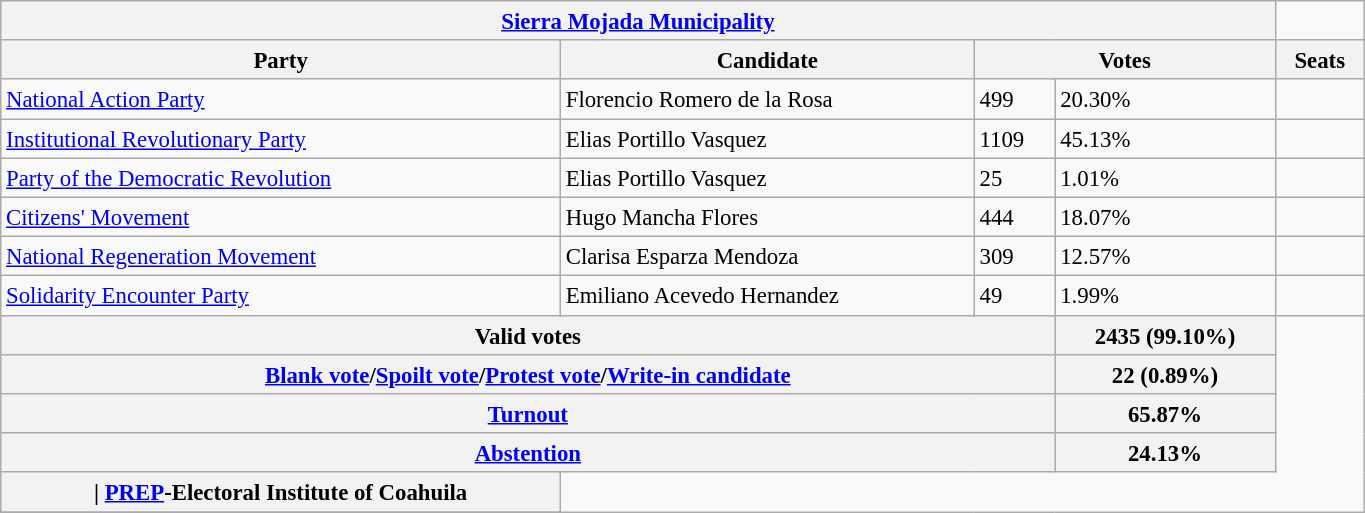<table class="wikitable collapsible collapsed" style="font-size:95%; width:72%; line-height:126%; margin-bottom:0">
<tr>
<th Colspan = 4><strong><a href='#'>Sierra Mojada Municipality</a></strong></th>
</tr>
<tr style="background:#efefef;">
<th Colspan = 1><strong>Party</strong></th>
<th Colspan = 1><strong>Candidate</strong></th>
<th Colspan = 2><strong>Votes</strong></th>
<th Colspan = 1><strong>Seats</strong></th>
</tr>
<tr>
<td> <a href='#'>National Action Party</a></td>
<td>Florencio Romero de la Rosa</td>
<td>499</td>
<td>20.30%</td>
<td></td>
</tr>
<tr>
<td> <a href='#'>Institutional Revolutionary Party</a></td>
<td>Elias Portillo Vasquez</td>
<td>1109</td>
<td>45.13%</td>
<td></td>
</tr>
<tr>
<td> <a href='#'>Party of the Democratic Revolution</a></td>
<td>Elias Portillo Vasquez</td>
<td>25</td>
<td>1.01%</td>
<td></td>
</tr>
<tr>
<td> <a href='#'>Citizens' Movement</a></td>
<td>Hugo Mancha Flores</td>
<td>444</td>
<td>18.07%</td>
<td></td>
</tr>
<tr>
<td> <a href='#'>National Regeneration Movement</a></td>
<td>Clarisa Esparza Mendoza</td>
<td>309</td>
<td>12.57%</td>
<td></td>
</tr>
<tr>
<td> <a href='#'>Solidarity Encounter Party</a></td>
<td>Emiliano Acevedo Hernandez</td>
<td>49</td>
<td>1.99%</td>
<td></td>
</tr>
<tr>
<th Colspan = 3><strong>Valid votes</strong></th>
<th>2435 (99.10%)</th>
</tr>
<tr>
<th Colspan = 3><strong><a href='#'>Blank vote</a>/<a href='#'>Spoilt vote</a>/<a href='#'>Protest vote</a>/<a href='#'>Write-in candidate</a></strong></th>
<th>22 (0.89%)</th>
</tr>
<tr>
<th Colspan = 3><strong><a href='#'>Turnout</a></strong></th>
<th>65.87%</th>
</tr>
<tr>
<th Colspan = 3><strong><a href='#'>Abstention</a></strong></th>
<th>24.13%</th>
</tr>
<tr>
<th Colspan =>| <a href='#'>PREP</a>-Electoral Institute of Coahuila</th>
</tr>
<tr>
</tr>
</table>
